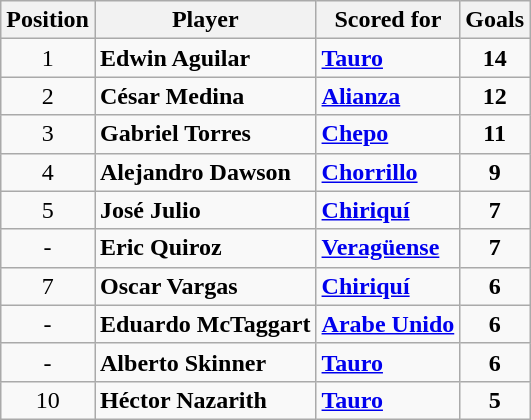<table class="wikitable" style="text-align: center;">
<tr>
<th>Position</th>
<th>Player</th>
<th>Scored for</th>
<th>Goals</th>
</tr>
<tr>
<td>1</td>
<td align="left"><strong>Edwin Aguilar</strong></td>
<td align="left"><strong><a href='#'>Tauro</a></strong></td>
<td><strong>14</strong></td>
</tr>
<tr>
<td>2</td>
<td align="left"><strong>César Medina</strong></td>
<td align="left"><strong><a href='#'>Alianza</a></strong></td>
<td><strong>12</strong></td>
</tr>
<tr>
<td>3</td>
<td align="left"><strong>Gabriel Torres</strong></td>
<td align="left"><strong><a href='#'>Chepo</a></strong></td>
<td><strong>11</strong></td>
</tr>
<tr>
<td>4</td>
<td align="left"><strong>Alejandro Dawson</strong></td>
<td align="left"><strong><a href='#'>Chorrillo</a></strong></td>
<td><strong>9</strong></td>
</tr>
<tr>
<td>5</td>
<td align="left"><strong>José Julio</strong></td>
<td align="left"><strong><a href='#'>Chiriquí</a></strong></td>
<td><strong>7</strong></td>
</tr>
<tr>
<td>-</td>
<td align="left"><strong>Eric Quiroz</strong></td>
<td align="left"><strong><a href='#'>Veragüense</a></strong></td>
<td><strong>7</strong></td>
</tr>
<tr>
<td>7</td>
<td align="left"><strong>Oscar Vargas</strong></td>
<td align="left"><strong><a href='#'>Chiriquí</a></strong></td>
<td><strong>6</strong></td>
</tr>
<tr>
<td>-</td>
<td align="left"><strong>Eduardo McTaggart</strong></td>
<td align="left"><strong><a href='#'>Arabe Unido</a></strong></td>
<td><strong>6</strong></td>
</tr>
<tr>
<td>-</td>
<td align="left"><strong>Alberto Skinner</strong></td>
<td align="left"><strong><a href='#'>Tauro</a></strong></td>
<td><strong>6</strong></td>
</tr>
<tr>
<td>10</td>
<td align="left"><strong>Héctor Nazarith</strong></td>
<td align="left"><strong><a href='#'>Tauro</a></strong></td>
<td><strong>5</strong></td>
</tr>
</table>
